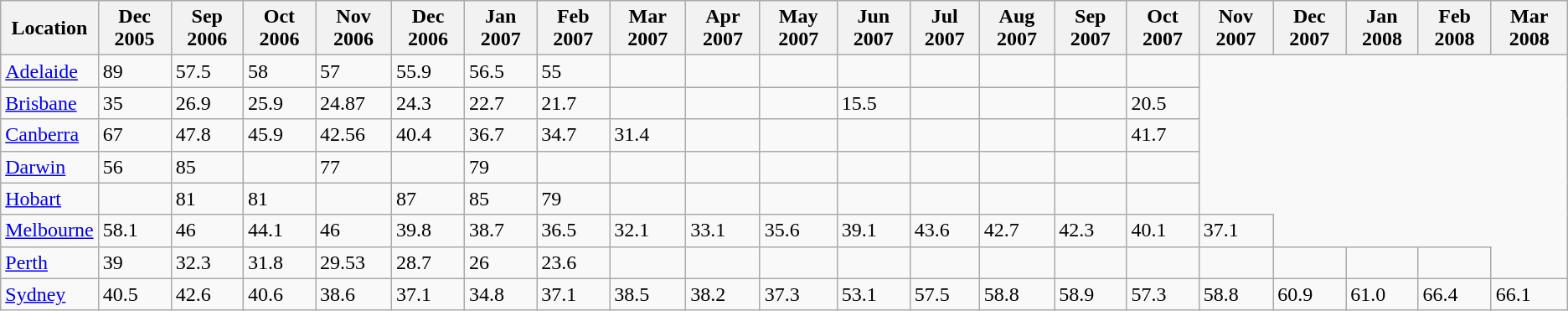<table class="wikitable">
<tr>
<th>Location</th>
<th>Dec 2005</th>
<th>Sep 2006</th>
<th>Oct 2006</th>
<th>Nov 2006</th>
<th>Dec 2006</th>
<th>Jan 2007</th>
<th>Feb 2007</th>
<th>Mar 2007</th>
<th>Apr 2007</th>
<th>May 2007</th>
<th>Jun 2007</th>
<th>Jul 2007</th>
<th>Aug 2007</th>
<th>Sep 2007</th>
<th>Oct 2007</th>
<th>Nov 2007</th>
<th>Dec 2007</th>
<th>Jan 2008</th>
<th>Feb 2008</th>
<th>Mar 2008</th>
</tr>
<tr>
<td><a href='#'>Adelaide</a></td>
<td>89</td>
<td>57.5</td>
<td>58</td>
<td>57</td>
<td>55.9</td>
<td>56.5</td>
<td>55</td>
<td></td>
<td></td>
<td></td>
<td></td>
<td></td>
<td></td>
<td></td>
<td></td>
</tr>
<tr>
<td><a href='#'>Brisbane</a></td>
<td>35</td>
<td>26.9</td>
<td>25.9</td>
<td>24.87</td>
<td>24.3</td>
<td>22.7</td>
<td>21.7</td>
<td></td>
<td></td>
<td></td>
<td>15.5</td>
<td></td>
<td></td>
<td></td>
<td>20.5</td>
</tr>
<tr>
<td><a href='#'>Canberra</a></td>
<td>67</td>
<td>47.8</td>
<td>45.9</td>
<td>42.56</td>
<td>40.4</td>
<td>36.7</td>
<td>34.7</td>
<td>31.4</td>
<td></td>
<td></td>
<td></td>
<td></td>
<td></td>
<td></td>
<td>41.7</td>
</tr>
<tr>
<td><a href='#'>Darwin</a></td>
<td>56</td>
<td>85</td>
<td></td>
<td>77</td>
<td></td>
<td>79</td>
<td></td>
<td></td>
<td></td>
<td></td>
<td></td>
<td></td>
<td></td>
<td></td>
<td></td>
</tr>
<tr>
<td><a href='#'>Hobart</a></td>
<td></td>
<td>81</td>
<td>81</td>
<td></td>
<td>87</td>
<td>85</td>
<td>79</td>
<td></td>
<td></td>
<td></td>
<td></td>
<td></td>
<td></td>
<td></td>
<td></td>
</tr>
<tr>
<td><a href='#'>Melbourne</a></td>
<td>58.1</td>
<td>46</td>
<td>44.1</td>
<td>46</td>
<td>39.8</td>
<td>38.7</td>
<td>36.5</td>
<td>32.1</td>
<td>33.1</td>
<td>35.6</td>
<td>39.1</td>
<td>43.6</td>
<td>42.7</td>
<td>42.3</td>
<td>40.1</td>
<td>37.1</td>
</tr>
<tr>
<td><a href='#'>Perth</a></td>
<td>39</td>
<td>32.3</td>
<td>31.8</td>
<td>29.53</td>
<td>28.7</td>
<td>26</td>
<td>23.6</td>
<td></td>
<td></td>
<td></td>
<td></td>
<td></td>
<td></td>
<td></td>
<td></td>
<td></td>
<td></td>
<td></td>
<td></td>
</tr>
<tr>
<td><a href='#'>Sydney</a></td>
<td>40.5</td>
<td>42.6</td>
<td>40.6</td>
<td>38.6</td>
<td>37.1</td>
<td>34.8</td>
<td>37.1</td>
<td>38.5</td>
<td>38.2</td>
<td>37.3</td>
<td>53.1</td>
<td>57.5</td>
<td>58.8</td>
<td>58.9</td>
<td>57.3</td>
<td>58.8</td>
<td>60.9</td>
<td>61.0</td>
<td>66.4</td>
<td>66.1</td>
</tr>
</table>
